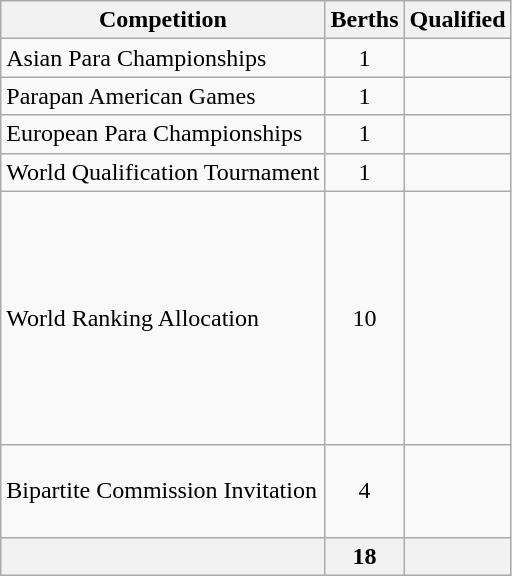<table class="wikitable">
<tr>
<th>Competition</th>
<th>Berths</th>
<th>Qualified</th>
</tr>
<tr>
<td>Asian Para Championships</td>
<td align="center">1</td>
<td></td>
</tr>
<tr>
<td>Parapan American Games</td>
<td align="center">1</td>
<td></td>
</tr>
<tr>
<td>European Para Championships</td>
<td align="center">1</td>
<td></td>
</tr>
<tr>
<td>World Qualification Tournament</td>
<td align="center">1</td>
<td></td>
</tr>
<tr>
<td>World Ranking Allocation</td>
<td align="center">10</td>
<td><br><br><br><br><br><br><br><br><br></td>
</tr>
<tr>
<td>Bipartite Commission Invitation</td>
<td align="center">4</td>
<td><br><br><br></td>
</tr>
<tr>
<th></th>
<th>18</th>
<th></th>
</tr>
</table>
